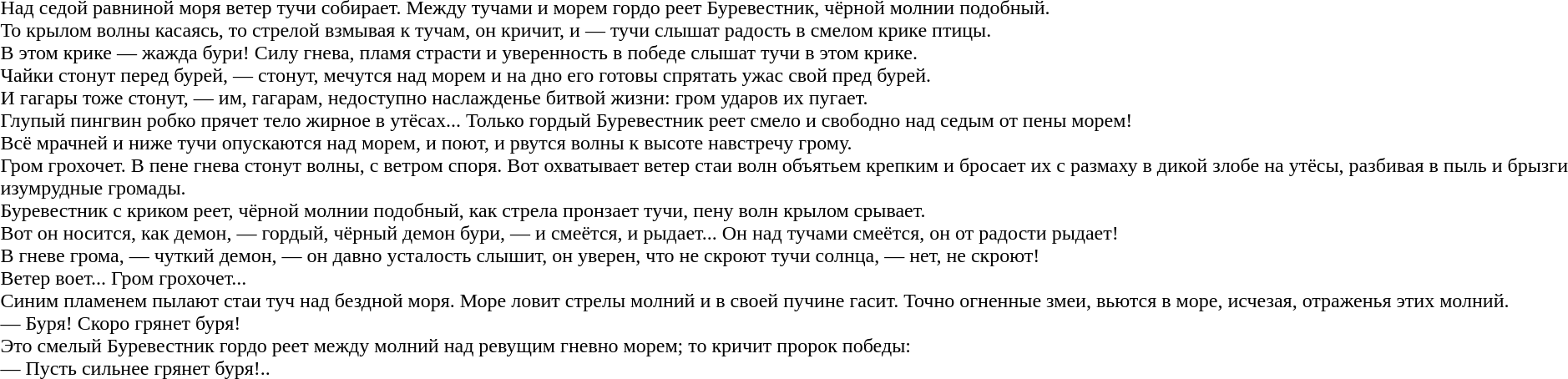<table>
<tr>
<td>Над седой равниной моря ветер тучи собирает. Между тучами и морем гордо реет Буревестник, чёрной молнии подобный.<br>То крылом волны касаясь, то стрелой взмывая к тучам,  он  кричит,  и  — тучи слышат радость в смелом крике птицы.<br>В этом крике — жажда бури! Силу гнева, пламя страсти  и  уверенность  в победе слышат тучи в этом крике.<br>Чайки стонут перед бурей, — стонут, мечутся над  морем  и  на  дно  его готовы спрятать ужас свой пред бурей.<br>И гагары тоже стонут, — им,  гагарам,  недоступно  наслажденье  битвой жизни: гром ударов их пугает.<br>Глупый пингвин робко прячет  тело  жирное  в  утёсах...  Только  гордый Буревестник реет смело и свободно над седым от пены морем!<br>Всё мрачней и ниже тучи опускаются над морем, и поют, и рвутся волны  к высоте навстречу грому.<br>Гром  грохочет.  В  пене  гнева  стонут  волны,  с  ветром  споря.  Вот охватывает ветер стаи волн объятьем крепким и бросает их с размаху  в  дикой злобе на утёсы, разбивая в пыль и брызги изумрудные громады.<br>Буревестник с криком реет, чёрной молнии подобный, как стрела  пронзает тучи, пену волн крылом срывает.<br>Вот он носится, как демон, — гордый, чёрный демон бури, — и смеётся,  и рыдает... Он над тучами смеётся, он от радости рыдает!<br>В гневе грома, — чуткий демон, — он давно усталость слышит, он  уверен, что не скроют тучи солнца, — нет, не скроют!<br>Ветер воет... Гром грохочет...<br>Синим пламенем пылают стаи туч над  бездной  моря.  Море  ловит  стрелы молний и в своей пучине гасит. Точно огненные змеи, вьются в море,  исчезая, отраженья этих молний.<br>— Буря! Скоро грянет буря!<br>Это смелый Буревестник гордо  реет  между  молний  над  ревущим  гневно морем; то кричит пророк победы:<br>— Пусть сильнее грянет буря!..</td>
<td><br></td>
</tr>
</table>
